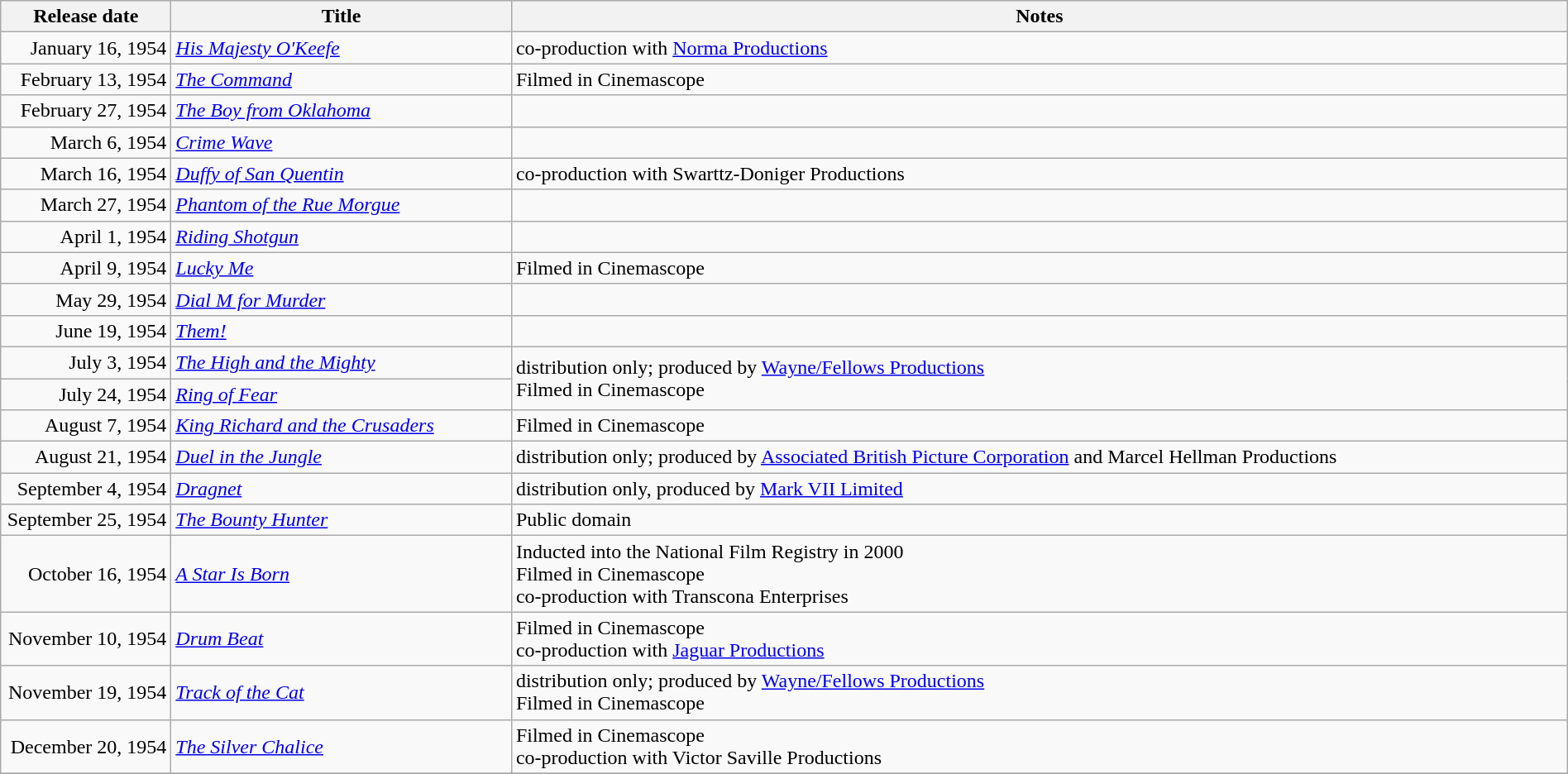<table class="wikitable sortable" style="width:100%;">
<tr>
<th scope="col" style="width:130px;">Release date</th>
<th>Title</th>
<th>Notes</th>
</tr>
<tr>
<td style="text-align:right;">January 16, 1954</td>
<td><em><a href='#'>His Majesty O'Keefe</a></em></td>
<td>co-production with <a href='#'>Norma Productions</a></td>
</tr>
<tr>
<td style="text-align:right;">February 13, 1954</td>
<td><em><a href='#'>The Command</a></em></td>
<td>Filmed in Cinemascope</td>
</tr>
<tr>
<td style="text-align:right;">February 27, 1954</td>
<td><em><a href='#'>The Boy from Oklahoma</a></em></td>
<td></td>
</tr>
<tr>
<td style="text-align:right;">March 6, 1954</td>
<td><em><a href='#'>Crime Wave</a></em></td>
<td></td>
</tr>
<tr>
<td style="text-align:right;">March 16, 1954</td>
<td><em><a href='#'>Duffy of San Quentin</a></em></td>
<td>co-production with Swarttz-Doniger Productions</td>
</tr>
<tr>
<td style="text-align:right;">March 27, 1954</td>
<td><em><a href='#'>Phantom of the Rue Morgue</a></em></td>
<td></td>
</tr>
<tr>
<td style="text-align:right;">April 1, 1954</td>
<td><em><a href='#'>Riding Shotgun</a></em></td>
<td></td>
</tr>
<tr>
<td style="text-align:right;">April 9, 1954</td>
<td><em><a href='#'>Lucky Me</a></em></td>
<td>Filmed in Cinemascope</td>
</tr>
<tr>
<td style="text-align:right;">May 29, 1954</td>
<td><em><a href='#'>Dial M for Murder</a></em></td>
<td></td>
</tr>
<tr>
<td style="text-align:right;">June 19, 1954</td>
<td><em><a href='#'>Them!</a></em></td>
<td></td>
</tr>
<tr>
<td style="text-align:right;">July 3, 1954</td>
<td><em><a href='#'>The High and the Mighty</a></em></td>
<td rowspan="2">distribution only; produced by <a href='#'>Wayne/Fellows Productions</a><br>Filmed in Cinemascope</td>
</tr>
<tr>
<td style="text-align:right;">July 24, 1954</td>
<td><em><a href='#'>Ring of Fear</a></em></td>
</tr>
<tr>
<td style="text-align:right;">August 7, 1954</td>
<td><em><a href='#'>King Richard and the Crusaders</a></em></td>
<td>Filmed in Cinemascope</td>
</tr>
<tr>
<td style="text-align:right;">August 21, 1954</td>
<td><em><a href='#'>Duel in the Jungle</a></em></td>
<td>distribution only; produced by <a href='#'>Associated British Picture Corporation</a> and Marcel Hellman Productions</td>
</tr>
<tr>
<td style="text-align:right;">September 4, 1954</td>
<td><em><a href='#'>Dragnet</a></em></td>
<td>distribution only, produced by <a href='#'>Mark VII Limited</a></td>
</tr>
<tr>
<td style="text-align:right;">September 25, 1954</td>
<td><em><a href='#'>The Bounty Hunter</a></em></td>
<td>Public domain</td>
</tr>
<tr>
<td style="text-align:right;">October 16, 1954</td>
<td><em><a href='#'>A Star Is Born</a></em></td>
<td>Inducted into the National Film Registry in 2000<br>Filmed in Cinemascope<br>co-production with Transcona Enterprises</td>
</tr>
<tr>
<td style="text-align:right;">November 10, 1954</td>
<td><em><a href='#'>Drum Beat</a></em></td>
<td>Filmed in Cinemascope<br>co-production with <a href='#'>Jaguar Productions</a></td>
</tr>
<tr>
<td style="text-align:right;">November 19, 1954</td>
<td><em><a href='#'>Track of the Cat</a></em></td>
<td>distribution only; produced by <a href='#'>Wayne/Fellows Productions</a><br>Filmed in Cinemascope</td>
</tr>
<tr>
<td style="text-align:right;">December 20, 1954</td>
<td><em><a href='#'>The Silver Chalice</a></em></td>
<td>Filmed in Cinemascope<br>co-production with Victor Saville Productions</td>
</tr>
<tr>
</tr>
</table>
